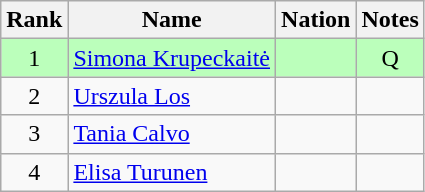<table class="wikitable sortable" style="text-align:center">
<tr>
<th>Rank</th>
<th>Name</th>
<th>Nation</th>
<th>Notes</th>
</tr>
<tr bgcolor=bbffbb>
<td>1</td>
<td align=left><a href='#'>Simona Krupeckaitė</a></td>
<td align=left></td>
<td>Q</td>
</tr>
<tr>
<td>2</td>
<td align=left><a href='#'>Urszula Los</a></td>
<td align=left></td>
<td></td>
</tr>
<tr>
<td>3</td>
<td align=left><a href='#'>Tania Calvo</a></td>
<td align=left></td>
<td></td>
</tr>
<tr>
<td>4</td>
<td align=left><a href='#'>Elisa Turunen</a></td>
<td align=left></td>
<td></td>
</tr>
</table>
